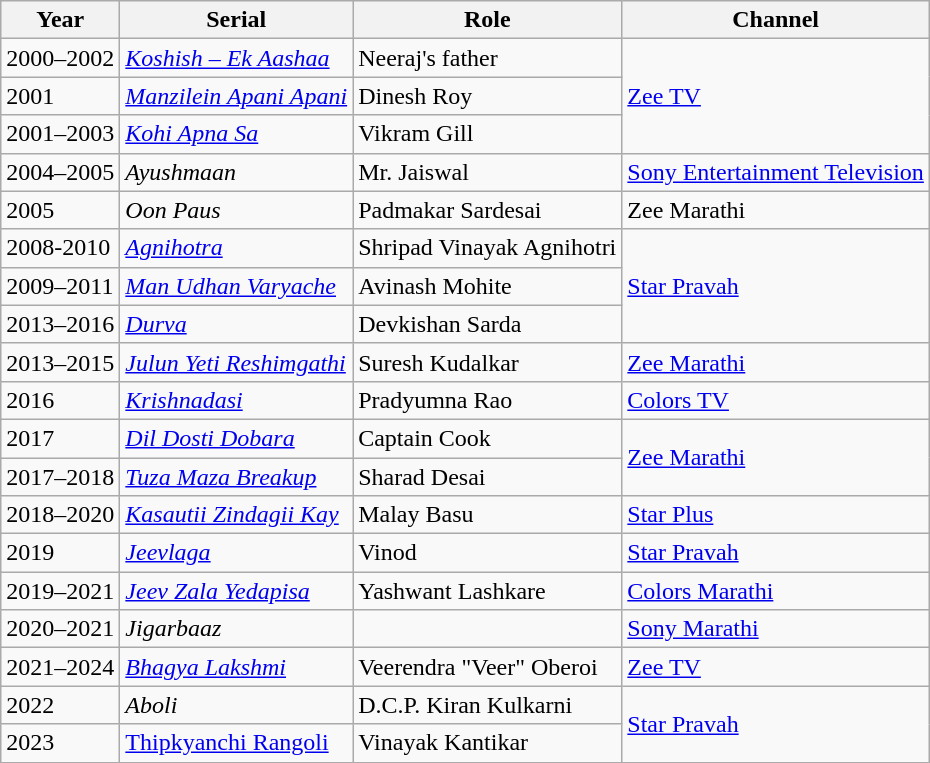<table class="wikitable sortable">
<tr>
<th>Year</th>
<th>Serial</th>
<th>Role</th>
<th>Channel</th>
</tr>
<tr>
<td>2000–2002</td>
<td><em><a href='#'>Koshish – Ek Aashaa</a></em></td>
<td>Neeraj's father</td>
<td rowspan = "3"><a href='#'>Zee TV</a></td>
</tr>
<tr>
<td>2001</td>
<td><em><a href='#'>Manzilein Apani Apani</a></em></td>
<td>Dinesh Roy</td>
</tr>
<tr>
<td>2001–2003</td>
<td><em><a href='#'>Kohi Apna Sa</a></em></td>
<td>Vikram Gill</td>
</tr>
<tr>
<td>2004–2005</td>
<td><em>Ayushmaan</em></td>
<td>Mr. Jaiswal</td>
<td><a href='#'>Sony Entertainment Television</a></td>
</tr>
<tr>
<td>2005</td>
<td><em>Oon Paus</em></td>
<td>Padmakar Sardesai</td>
<td>Zee Marathi</td>
</tr>
<tr>
<td>2008-2010</td>
<td><em><a href='#'>Agnihotra</a></em></td>
<td>Shripad Vinayak Agnihotri</td>
<td rowspan = "3"><a href='#'>Star Pravah</a></td>
</tr>
<tr>
<td>2009–2011</td>
<td><em><a href='#'>Man Udhan Varyache</a></em></td>
<td>Avinash Mohite</td>
</tr>
<tr>
<td>2013–2016</td>
<td><em><a href='#'>Durva</a></em></td>
<td>Devkishan Sarda</td>
</tr>
<tr>
<td>2013–2015</td>
<td><em><a href='#'>Julun Yeti Reshimgathi</a></em></td>
<td>Suresh Kudalkar</td>
<td><a href='#'>Zee Marathi</a></td>
</tr>
<tr>
<td>2016</td>
<td><em><a href='#'>Krishnadasi</a></em></td>
<td>Pradyumna Rao</td>
<td><a href='#'>Colors TV</a></td>
</tr>
<tr>
<td>2017</td>
<td><em><a href='#'>Dil Dosti Dobara</a></em></td>
<td>Captain Cook</td>
<td rowspan = "2"><a href='#'>Zee Marathi</a></td>
</tr>
<tr>
<td>2017–2018</td>
<td><em><a href='#'>Tuza Maza Breakup</a></em></td>
<td>Sharad Desai</td>
</tr>
<tr>
<td>2018–2020</td>
<td><em><a href='#'>Kasautii Zindagii Kay</a></em></td>
<td>Malay Basu</td>
<td><a href='#'>Star Plus</a></td>
</tr>
<tr>
<td>2019</td>
<td><em><a href='#'>Jeevlaga</a></em></td>
<td>Vinod</td>
<td><a href='#'>Star Pravah</a></td>
</tr>
<tr>
<td>2019–2021</td>
<td><em><a href='#'>Jeev Zala Yedapisa</a></em></td>
<td>Yashwant Lashkare</td>
<td><a href='#'>Colors Marathi</a></td>
</tr>
<tr>
<td>2020–2021</td>
<td><em>Jigarbaaz</em></td>
<td></td>
<td><a href='#'>Sony Marathi</a></td>
</tr>
<tr>
<td>2021–2024</td>
<td><em><a href='#'>Bhagya Lakshmi</a></em></td>
<td>Veerendra "Veer" Oberoi</td>
<td><a href='#'>Zee TV</a></td>
</tr>
<tr>
<td>2022</td>
<td><em>Aboli</td>
<td>D.C.P. Kiran Kulkarni</td>
<td rowspan = "2"><a href='#'>Star Pravah</a></td>
</tr>
<tr>
<td>2023</td>
<td></em><a href='#'>Thipkyanchi Rangoli</a><em></td>
<td>Vinayak Kantikar</td>
</tr>
</table>
